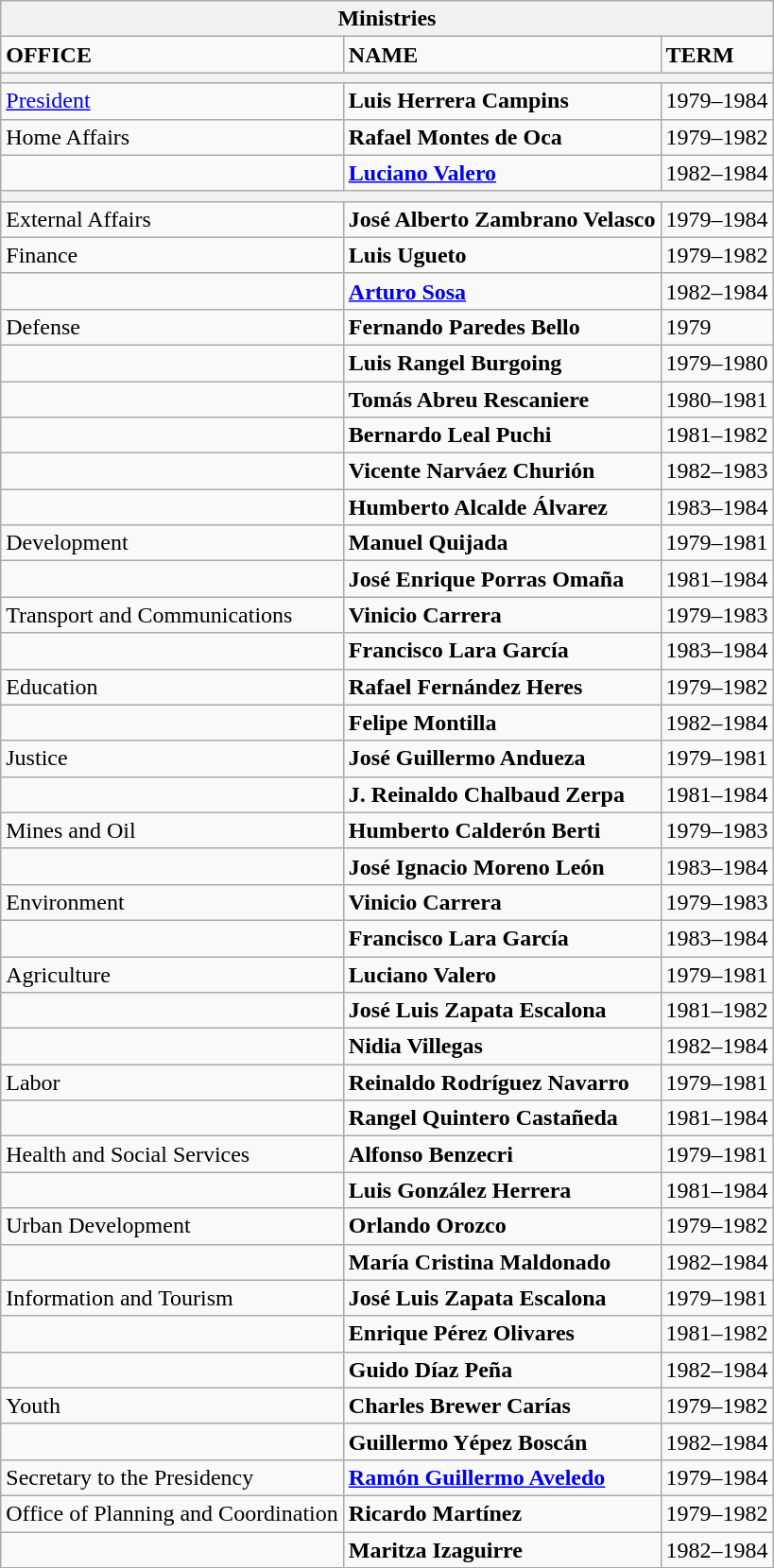<table class="wikitable">
<tr>
<th bgcolor="#dcdcdc" colspan=3>Ministries </th>
</tr>
<tr>
<td align="left"><strong>OFFICE</strong></td>
<td align="left"><strong>NAME</strong></td>
<td align="left"><strong>TERM</strong></td>
</tr>
<tr>
<th bgcolor="black" colspan=3></th>
</tr>
<tr>
<td align="left"><a href='#'>President</a></td>
<td align="left"><strong>Luis Herrera Campins</strong></td>
<td align="left">1979–1984</td>
</tr>
<tr>
<td align="left">Home Affairs</td>
<td align="left"><strong>Rafael Montes de Oca</strong></td>
<td align="left">1979–1982</td>
</tr>
<tr>
<td align="left"> </td>
<td align="left"><strong><a href='#'>Luciano Valero</a></strong></td>
<td align="left">1982–1984</td>
</tr>
<tr>
<th bgcolor="black" colspan=3></th>
</tr>
<tr>
<td align="left">External Affairs</td>
<td align="left"><strong>José Alberto Zambrano Velasco</strong></td>
<td align="left">1979–1984</td>
</tr>
<tr>
<td align="left">Finance</td>
<td align="left"><strong>Luis Ugueto</strong></td>
<td align="left">1979–1982</td>
</tr>
<tr>
<td align="left"> </td>
<td align="left"><strong><a href='#'>Arturo Sosa</a></strong></td>
<td align="left">1982–1984</td>
</tr>
<tr>
<td align="left">Defense</td>
<td align="left"><strong>Fernando Paredes Bello</strong></td>
<td align="left">1979</td>
</tr>
<tr>
<td align="left"> </td>
<td align="left"><strong>Luis Rangel Burgoing</strong></td>
<td align="left">1979–1980</td>
</tr>
<tr>
<td align="left"> </td>
<td align="left"><strong>Tomás Abreu Rescaniere</strong></td>
<td align="left">1980–1981</td>
</tr>
<tr>
<td align="left"> </td>
<td align="left"><strong>Bernardo Leal Puchi</strong></td>
<td align="left">1981–1982</td>
</tr>
<tr>
<td align="left"> </td>
<td align="left"><strong>Vicente Narváez Churión</strong></td>
<td align="left">1982–1983</td>
</tr>
<tr>
<td align="left"> </td>
<td align="left"><strong>Humberto Alcalde Álvarez</strong></td>
<td align="left">1983–1984</td>
</tr>
<tr>
<td align="left">Development</td>
<td align="left"><strong>Manuel Quijada</strong></td>
<td align="left">1979–1981</td>
</tr>
<tr>
<td align="left"> </td>
<td align="left"><strong>José Enrique Porras Omaña</strong></td>
<td align="left">1981–1984</td>
</tr>
<tr>
<td align="left">Transport and Communications</td>
<td align="left"><strong>Vinicio Carrera</strong></td>
<td align="left">1979–1983</td>
</tr>
<tr>
<td align="left"> </td>
<td align="left"><strong>Francisco Lara García</strong></td>
<td align="left">1983–1984</td>
</tr>
<tr>
<td align="left">Education</td>
<td align="left"><strong>Rafael Fernández Heres</strong></td>
<td align="left">1979–1982</td>
</tr>
<tr>
<td align="left"> </td>
<td align="left"><strong>Felipe Montilla</strong></td>
<td align="left">1982–1984</td>
</tr>
<tr>
<td align="left">Justice</td>
<td align="left"><strong>José Guillermo Andueza</strong></td>
<td align="left">1979–1981</td>
</tr>
<tr>
<td align="left"> </td>
<td align="left"><strong>J. Reinaldo Chalbaud Zerpa</strong></td>
<td align="left">1981–1984</td>
</tr>
<tr>
<td align="left">Mines and Oil</td>
<td align="left"><strong>Humberto Calderón Berti</strong></td>
<td align="left">1979–1983</td>
</tr>
<tr>
<td align="left"> </td>
<td align="left"><strong>José Ignacio Moreno León</strong></td>
<td align="left">1983–1984</td>
</tr>
<tr>
<td align="left">Environment</td>
<td align="left"><strong>Vinicio Carrera</strong></td>
<td align="left">1979–1983</td>
</tr>
<tr>
<td align="left"> </td>
<td align="left"><strong>Francisco Lara García</strong></td>
<td align="left">1983–1984</td>
</tr>
<tr>
<td align="left">Agriculture</td>
<td align="left"><strong>Luciano Valero</strong></td>
<td align="left">1979–1981</td>
</tr>
<tr>
<td align="left"> </td>
<td align="left"><strong>José Luis Zapata Escalona</strong></td>
<td align="left">1981–1982</td>
</tr>
<tr>
<td align="left"> </td>
<td align="left"><strong>Nidia Villegas</strong></td>
<td align="left">1982–1984</td>
</tr>
<tr>
<td align="left">Labor</td>
<td align="left"><strong>Reinaldo Rodríguez Navarro</strong></td>
<td align="left">1979–1981</td>
</tr>
<tr>
<td align="left"> </td>
<td align="left"><strong>Rangel Quintero Castañeda</strong></td>
<td align="left">1981–1984</td>
</tr>
<tr>
<td align="left">Health and Social Services</td>
<td align="left"><strong>Alfonso Benzecri</strong></td>
<td align="left">1979–1981</td>
</tr>
<tr>
<td align="left"> </td>
<td align="left"><strong>Luis González Herrera</strong></td>
<td align="left">1981–1984</td>
</tr>
<tr>
<td align="left">Urban Development</td>
<td align="left"><strong>Orlando Orozco</strong></td>
<td align="left">1979–1982</td>
</tr>
<tr>
<td align="left"> </td>
<td align="left"><strong>María Cristina Maldonado</strong></td>
<td align="left">1982–1984</td>
</tr>
<tr>
<td align="left">Information and Tourism</td>
<td align="left"><strong>José Luis Zapata Escalona</strong></td>
<td align="left">1979–1981</td>
</tr>
<tr>
<td align="left"> </td>
<td align="left"><strong>Enrique Pérez Olivares</strong></td>
<td align="left">1981–1982</td>
</tr>
<tr>
<td align="left"> </td>
<td align="left"><strong>Guido Díaz Peña</strong></td>
<td align="left">1982–1984</td>
</tr>
<tr>
<td align="left">Youth</td>
<td align="left"><strong>Charles Brewer Carías</strong></td>
<td align="left">1979–1982</td>
</tr>
<tr>
<td align="left"> </td>
<td align="left"><strong>Guillermo Yépez Boscán</strong></td>
<td align="left">1982–1984</td>
</tr>
<tr>
<td align="left">Secretary to the Presidency</td>
<td align="left"><strong><a href='#'>Ramón Guillermo Aveledo</a></strong></td>
<td align="left">1979–1984</td>
</tr>
<tr>
<td align="left">Office of Planning and Coordination</td>
<td align="left"><strong>Ricardo Martínez</strong></td>
<td align="left">1979–1982</td>
</tr>
<tr>
<td align="left"> </td>
<td align="left"><strong>Maritza Izaguirre</strong></td>
<td align="left">1982–1984</td>
</tr>
</table>
